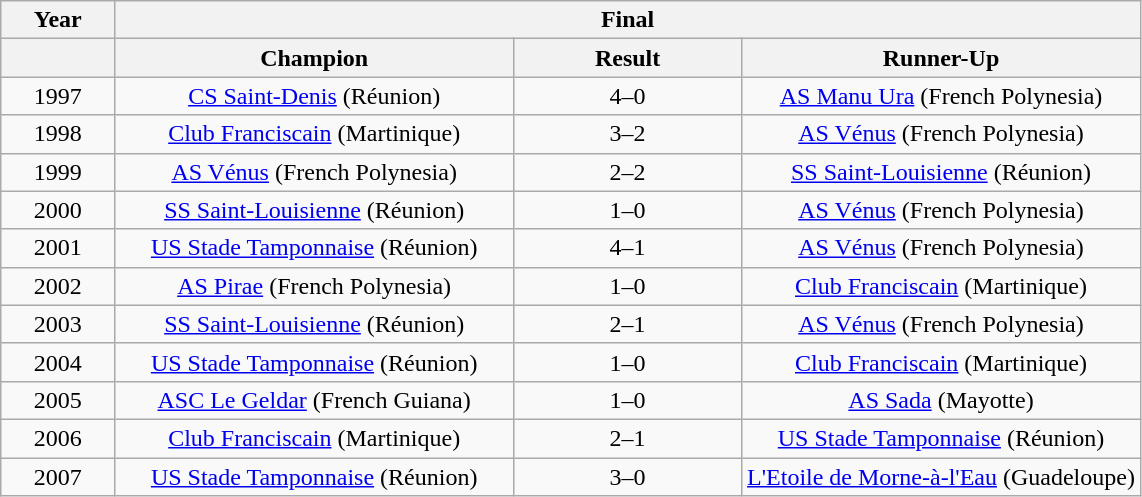<table class="wikitable" style="text-align:center">
<tr>
<th width=5%>Year</th>
<th colspan=3>Final</th>
</tr>
<tr bgcolor=#EFEFEF>
<th width=10%></th>
<th width=35%>Champion</th>
<th width=20%>Result</th>
<th width=35%>Runner-Up</th>
</tr>
<tr>
<td>1997</td>
<td><a href='#'>CS Saint-Denis</a> (Réunion)</td>
<td>4–0</td>
<td><a href='#'>AS Manu Ura</a> (French Polynesia)</td>
</tr>
<tr>
<td>1998</td>
<td><a href='#'>Club Franciscain</a> (Martinique)</td>
<td>3–2</td>
<td><a href='#'>AS Vénus</a> (French Polynesia)</td>
</tr>
<tr>
<td>1999</td>
<td><a href='#'>AS Vénus</a> (French Polynesia)</td>
<td>2–2</td>
<td><a href='#'>SS Saint-Louisienne</a> (Réunion)</td>
</tr>
<tr>
<td>2000</td>
<td><a href='#'>SS Saint-Louisienne</a> (Réunion)</td>
<td>1–0</td>
<td><a href='#'>AS Vénus</a> (French Polynesia)</td>
</tr>
<tr>
<td>2001</td>
<td><a href='#'>US Stade Tamponnaise</a> (Réunion)</td>
<td>4–1</td>
<td><a href='#'>AS Vénus</a> (French Polynesia)</td>
</tr>
<tr>
<td>2002</td>
<td><a href='#'>AS Pirae</a> (French Polynesia)</td>
<td>1–0</td>
<td><a href='#'>Club Franciscain</a> (Martinique)</td>
</tr>
<tr>
<td>2003</td>
<td><a href='#'>SS Saint-Louisienne</a> (Réunion)</td>
<td>2–1</td>
<td><a href='#'>AS Vénus</a> (French Polynesia)</td>
</tr>
<tr>
<td>2004</td>
<td><a href='#'>US Stade Tamponnaise</a> (Réunion)</td>
<td>1–0</td>
<td><a href='#'>Club Franciscain</a> (Martinique)</td>
</tr>
<tr>
<td>2005</td>
<td><a href='#'>ASC Le Geldar</a> (French Guiana)</td>
<td>1–0</td>
<td><a href='#'>AS Sada</a> (Mayotte)</td>
</tr>
<tr>
<td>2006</td>
<td><a href='#'>Club Franciscain</a> (Martinique)</td>
<td>2–1</td>
<td><a href='#'>US Stade Tamponnaise</a> (Réunion)</td>
</tr>
<tr>
<td>2007</td>
<td><a href='#'>US Stade Tamponnaise</a> (Réunion)</td>
<td>3–0</td>
<td><a href='#'>L'Etoile de Morne-à-l'Eau</a> (Guadeloupe)</td>
</tr>
</table>
